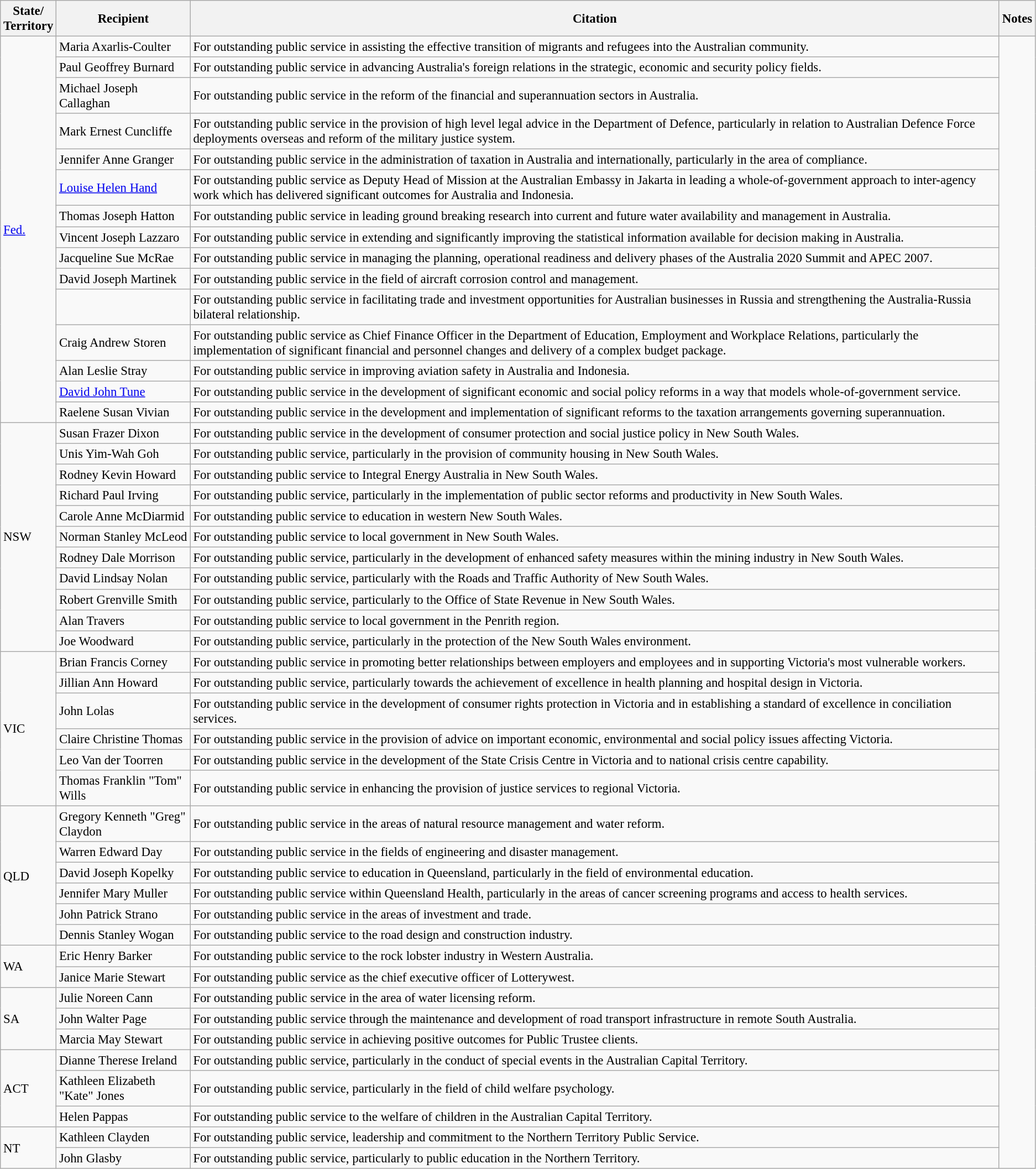<table class="wikitable" style="font-size:95%;">
<tr>
<th>State/<br>Territory</th>
<th>Recipient</th>
<th>Citation</th>
<th>Notes</th>
</tr>
<tr>
<td rowspan=15><a href='#'>Fed.</a></td>
<td>Maria Axarlis-Coulter</td>
<td>For outstanding public service in assisting the effective transition of migrants and refugees into the Australian community.</td>
<td rowspan=48></td>
</tr>
<tr>
<td>Paul Geoffrey Burnard</td>
<td>For outstanding public service in advancing Australia's foreign relations in the strategic, economic and security policy fields.</td>
</tr>
<tr>
<td>Michael Joseph Callaghan</td>
<td>For outstanding public service in the reform of the financial and superannuation sectors in Australia.</td>
</tr>
<tr>
<td>Mark Ernest Cuncliffe</td>
<td>For outstanding public service in the provision of high level legal advice in the Department of Defence, particularly in relation to Australian Defence Force deployments overseas and reform of the military justice system.</td>
</tr>
<tr>
<td>Jennifer Anne Granger</td>
<td>For outstanding public service in the administration of taxation in Australia and internationally, particularly in the area of compliance.</td>
</tr>
<tr>
<td><a href='#'>Louise Helen Hand</a></td>
<td>For outstanding public service as Deputy Head of Mission at the Australian Embassy in Jakarta in leading a whole-of-government approach to inter-agency work which has delivered significant outcomes for Australia and Indonesia.</td>
</tr>
<tr>
<td> Thomas Joseph Hatton</td>
<td>For outstanding public service in leading ground breaking research into current and future water availability and management in Australia.</td>
</tr>
<tr>
<td>Vincent Joseph Lazzaro</td>
<td>For outstanding public service in extending and significantly improving the statistical information available for decision making in Australia.</td>
</tr>
<tr>
<td>Jacqueline Sue McRae</td>
<td>For outstanding public service in managing the planning, operational readiness and delivery phases of the Australia 2020 Summit and APEC 2007.</td>
</tr>
<tr>
<td>David Joseph Martinek</td>
<td>For outstanding public service in the field of aircraft corrosion control and management.</td>
</tr>
<tr>
<td></td>
<td>For outstanding public service in facilitating trade and investment opportunities for Australian businesses in Russia and strengthening the Australia-Russia bilateral relationship.</td>
</tr>
<tr>
<td>Craig Andrew Storen</td>
<td>For outstanding public service as Chief Finance Officer in the Department of Education, Employment and Workplace Relations, particularly the implementation of significant financial and personnel changes and delivery of a complex budget package.</td>
</tr>
<tr>
<td>Alan Leslie Stray</td>
<td>For outstanding public service in improving aviation safety in Australia and Indonesia.</td>
</tr>
<tr>
<td><a href='#'>David John Tune</a></td>
<td>For outstanding public service in the development of significant economic and social policy reforms in a way that models whole-of-government service.</td>
</tr>
<tr>
<td>Raelene Susan Vivian</td>
<td>For outstanding public service in the development and implementation of significant reforms to the taxation arrangements governing superannuation.</td>
</tr>
<tr>
<td rowspan=11>NSW</td>
<td>Susan Frazer Dixon</td>
<td>For outstanding public service in the development of consumer protection and social justice policy in New South Wales.</td>
</tr>
<tr>
<td>Unis Yim-Wah Goh</td>
<td>For outstanding public service, particularly in the provision of community housing in New South Wales.</td>
</tr>
<tr>
<td>Rodney Kevin Howard</td>
<td>For outstanding public service to Integral Energy Australia in New South Wales.</td>
</tr>
<tr>
<td>Richard Paul Irving </td>
<td>For outstanding public service, particularly in the implementation of public sector reforms and productivity in New South Wales.</td>
</tr>
<tr>
<td>Carole Anne McDiarmid</td>
<td>For outstanding public service to education in western New South Wales.</td>
</tr>
<tr>
<td>Norman Stanley McLeod</td>
<td>For outstanding public service to local government in New South Wales.</td>
</tr>
<tr>
<td>Rodney Dale Morrison</td>
<td>For outstanding public service, particularly in the development of enhanced safety measures within the mining industry in New South Wales.</td>
</tr>
<tr>
<td>David Lindsay Nolan</td>
<td>For outstanding public service, particularly with the Roads and Traffic Authority of New South Wales.</td>
</tr>
<tr>
<td>Robert Grenville Smith</td>
<td>For outstanding public service, particularly to the Office of State Revenue in New South Wales.</td>
</tr>
<tr>
<td>Alan Travers</td>
<td>For outstanding public service to local government in the Penrith region.</td>
</tr>
<tr>
<td>Joe Woodward</td>
<td>For outstanding public service, particularly in the protection of the New South Wales environment.</td>
</tr>
<tr>
<td rowspan=6>VIC</td>
<td>Brian Francis Corney</td>
<td>For outstanding public service in promoting better relationships between employers and employees and in supporting Victoria's most vulnerable workers.</td>
</tr>
<tr>
<td>Jillian Ann Howard</td>
<td>For outstanding public service, particularly towards the achievement of excellence in health planning and hospital design in Victoria.</td>
</tr>
<tr>
<td>John Lolas</td>
<td>For outstanding public service in the development of consumer rights protection in Victoria and in establishing a standard of excellence in conciliation services.</td>
</tr>
<tr>
<td>Claire Christine Thomas</td>
<td>For outstanding public service in the provision of advice on important economic, environmental and social policy issues affecting Victoria.</td>
</tr>
<tr>
<td>Leo Van der Toorren</td>
<td>For outstanding public service in the development of the State Crisis Centre in Victoria and to national crisis centre capability.</td>
</tr>
<tr>
<td>Thomas Franklin "Tom" Wills</td>
<td>For outstanding public service in enhancing the provision of justice services to regional Victoria.</td>
</tr>
<tr>
<td rowspan=6>QLD</td>
<td>Gregory Kenneth "Greg" Claydon</td>
<td>For outstanding public service in the areas of natural resource management and water reform.</td>
</tr>
<tr>
<td>Warren Edward Day</td>
<td>For outstanding public service in the fields of engineering and disaster management.</td>
</tr>
<tr>
<td>David Joseph Kopelky</td>
<td>For outstanding public service to education in Queensland, particularly in the field of environmental education.</td>
</tr>
<tr>
<td>Jennifer Mary Muller</td>
<td>For outstanding public service within Queensland Health, particularly in the areas of cancer screening programs and access to health services.</td>
</tr>
<tr>
<td>John Patrick Strano</td>
<td>For outstanding public service in the areas of investment and trade.</td>
</tr>
<tr>
<td>Dennis Stanley Wogan</td>
<td>For outstanding public service to the road design and construction industry.</td>
</tr>
<tr>
<td rowspan=2>WA</td>
<td>Eric Henry Barker</td>
<td>For outstanding public service to the rock lobster industry in Western Australia.</td>
</tr>
<tr>
<td>Janice Marie Stewart</td>
<td>For outstanding public service as the chief executive officer of Lotterywest.</td>
</tr>
<tr>
<td rowspan=3>SA</td>
<td>Julie Noreen Cann</td>
<td>For outstanding public service in the area of water licensing reform.</td>
</tr>
<tr>
<td>John Walter Page</td>
<td>For outstanding public service through the maintenance and development of road transport infrastructure in remote South Australia.</td>
</tr>
<tr>
<td>Marcia May Stewart</td>
<td>For outstanding public service in achieving positive outcomes for Public Trustee clients.</td>
</tr>
<tr>
<td rowspan=3>ACT</td>
<td>Dianne Therese Ireland</td>
<td>For outstanding public service, particularly in the conduct of special events in the Australian Capital Territory.</td>
</tr>
<tr>
<td>Kathleen Elizabeth "Kate" Jones</td>
<td>For outstanding public service, particularly in the field of child welfare psychology.</td>
</tr>
<tr>
<td>Helen Pappas</td>
<td>For outstanding public service to the welfare of children in the Australian Capital Territory.</td>
</tr>
<tr>
<td rowspan=2>NT</td>
<td>Kathleen Clayden</td>
<td>For outstanding public service, leadership and commitment to the Northern Territory Public Service.</td>
</tr>
<tr>
<td>John Glasby</td>
<td>For outstanding public service, particularly to public education in the Northern Territory.</td>
</tr>
</table>
